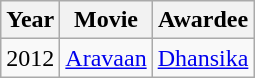<table class="wikitable">
<tr>
<th>Year</th>
<th>Movie</th>
<th>Awardee</th>
</tr>
<tr>
<td>2012</td>
<td><a href='#'>Aravaan</a></td>
<td><a href='#'>Dhansika</a></td>
</tr>
</table>
